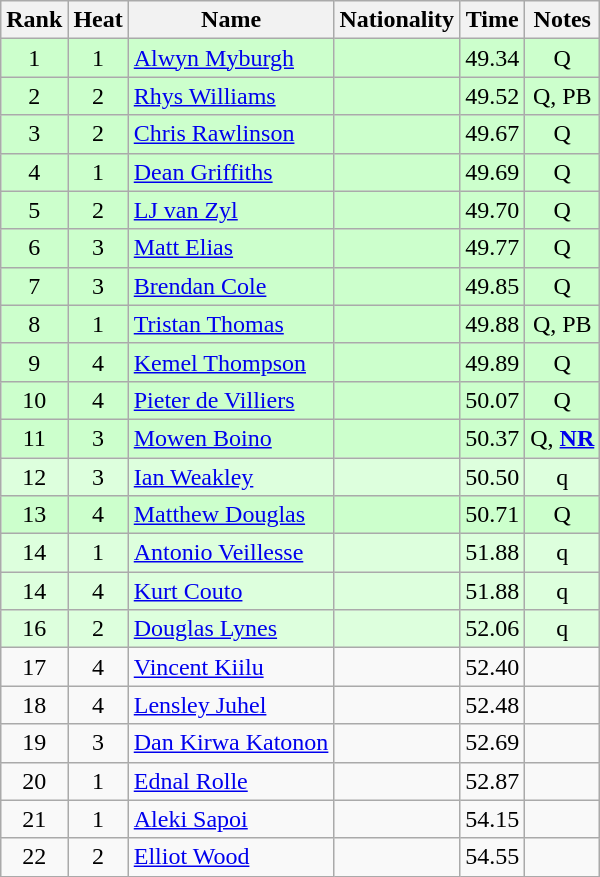<table class="wikitable sortable" style="text-align:center">
<tr>
<th>Rank</th>
<th>Heat</th>
<th>Name</th>
<th>Nationality</th>
<th>Time</th>
<th>Notes</th>
</tr>
<tr bgcolor=ccffcc>
<td>1</td>
<td>1</td>
<td align=left><a href='#'>Alwyn Myburgh</a></td>
<td align=left></td>
<td>49.34</td>
<td>Q</td>
</tr>
<tr bgcolor=ccffcc>
<td>2</td>
<td>2</td>
<td align=left><a href='#'>Rhys Williams</a></td>
<td align=left></td>
<td>49.52</td>
<td>Q, PB</td>
</tr>
<tr bgcolor=ccffcc>
<td>3</td>
<td>2</td>
<td align=left><a href='#'>Chris Rawlinson</a></td>
<td align=left></td>
<td>49.67</td>
<td>Q</td>
</tr>
<tr bgcolor=ccffcc>
<td>4</td>
<td>1</td>
<td align=left><a href='#'>Dean Griffiths</a></td>
<td align=left></td>
<td>49.69</td>
<td>Q</td>
</tr>
<tr bgcolor=ccffcc>
<td>5</td>
<td>2</td>
<td align=left><a href='#'>LJ van Zyl</a></td>
<td align=left></td>
<td>49.70</td>
<td>Q</td>
</tr>
<tr bgcolor=ccffcc>
<td>6</td>
<td>3</td>
<td align=left><a href='#'>Matt Elias</a></td>
<td align=left></td>
<td>49.77</td>
<td>Q</td>
</tr>
<tr bgcolor=ccffcc>
<td>7</td>
<td>3</td>
<td align=left><a href='#'>Brendan Cole</a></td>
<td align=left></td>
<td>49.85</td>
<td>Q</td>
</tr>
<tr bgcolor=ccffcc>
<td>8</td>
<td>1</td>
<td align=left><a href='#'>Tristan Thomas</a></td>
<td align=left></td>
<td>49.88</td>
<td>Q, PB</td>
</tr>
<tr bgcolor=ccffcc>
<td>9</td>
<td>4</td>
<td align=left><a href='#'>Kemel Thompson</a></td>
<td align=left></td>
<td>49.89</td>
<td>Q</td>
</tr>
<tr bgcolor=ccffcc>
<td>10</td>
<td>4</td>
<td align=left><a href='#'>Pieter de Villiers</a></td>
<td align=left></td>
<td>50.07</td>
<td>Q</td>
</tr>
<tr bgcolor=ccffcc>
<td>11</td>
<td>3</td>
<td align=left><a href='#'>Mowen Boino</a></td>
<td align=left></td>
<td>50.37</td>
<td>Q, <strong><a href='#'>NR</a></strong></td>
</tr>
<tr bgcolor=ddffdd>
<td>12</td>
<td>3</td>
<td align=left><a href='#'>Ian Weakley</a></td>
<td align=left></td>
<td>50.50</td>
<td>q</td>
</tr>
<tr bgcolor=ccffcc>
<td>13</td>
<td>4</td>
<td align=left><a href='#'>Matthew Douglas</a></td>
<td align=left></td>
<td>50.71</td>
<td>Q</td>
</tr>
<tr bgcolor=ddffdd>
<td>14</td>
<td>1</td>
<td align=left><a href='#'>Antonio Veillesse</a></td>
<td align=left></td>
<td>51.88</td>
<td>q</td>
</tr>
<tr bgcolor=ddffdd>
<td>14</td>
<td>4</td>
<td align=left><a href='#'>Kurt Couto</a></td>
<td align=left></td>
<td>51.88</td>
<td>q</td>
</tr>
<tr bgcolor=ddffdd>
<td>16</td>
<td>2</td>
<td align=left><a href='#'>Douglas Lynes</a></td>
<td align=left></td>
<td>52.06</td>
<td>q</td>
</tr>
<tr>
<td>17</td>
<td>4</td>
<td align=left><a href='#'>Vincent Kiilu</a></td>
<td align=left></td>
<td>52.40</td>
<td></td>
</tr>
<tr>
<td>18</td>
<td>4</td>
<td align=left><a href='#'>Lensley Juhel</a></td>
<td align=left></td>
<td>52.48</td>
<td></td>
</tr>
<tr>
<td>19</td>
<td>3</td>
<td align=left><a href='#'>Dan Kirwa Katonon</a></td>
<td align=left></td>
<td>52.69</td>
<td></td>
</tr>
<tr>
<td>20</td>
<td>1</td>
<td align=left><a href='#'>Ednal Rolle</a></td>
<td align=left></td>
<td>52.87</td>
<td></td>
</tr>
<tr>
<td>21</td>
<td>1</td>
<td align=left><a href='#'>Aleki Sapoi</a></td>
<td align=left></td>
<td>54.15</td>
<td></td>
</tr>
<tr>
<td>22</td>
<td>2</td>
<td align=left><a href='#'>Elliot Wood</a></td>
<td align=left></td>
<td>54.55</td>
<td></td>
</tr>
</table>
